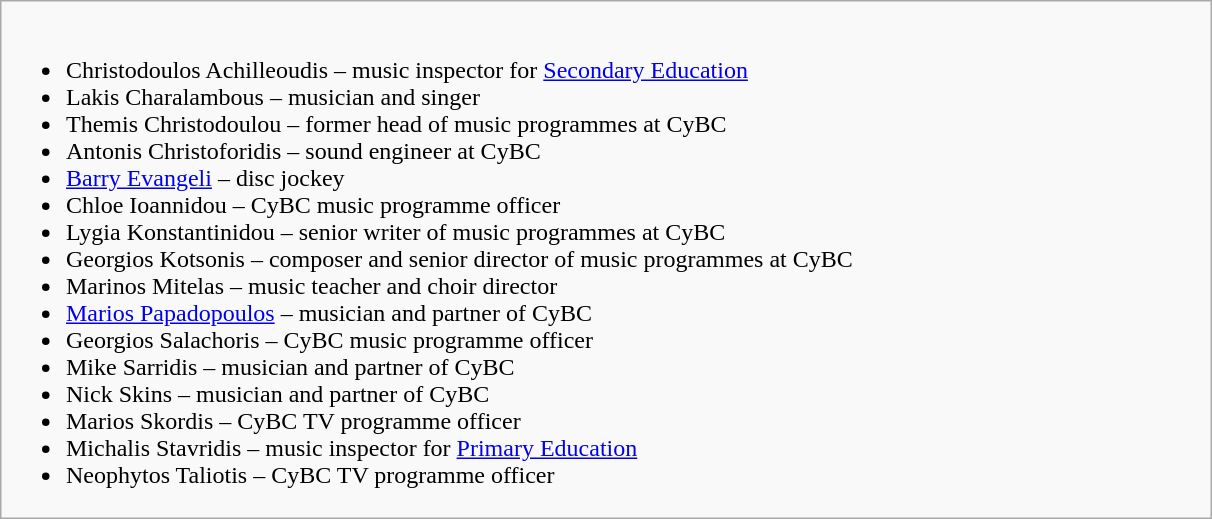<table class="wikitable" style="margin: 1em auto 1em auto">
<tr>
<td style="width:50em"><br><ul><li>Christodoulos Achilleoudis – music inspector for <a href='#'>Secondary Education</a></li><li>Lakis Charalambous – musician and singer</li><li>Themis Christodoulou – former head of music programmes at CyBC</li><li>Antonis Christoforidis – sound engineer at CyBC</li><li><a href='#'>Barry Evangeli</a> – disc jockey</li><li>Chloe Ioannidou – CyBC music programme officer</li><li>Lygia Konstantinidou – senior writer of music programmes at CyBC</li><li>Georgios Kotsonis – composer and senior director of music programmes at CyBC</li><li>Marinos Mitelas – music teacher and choir director</li><li><a href='#'>Marios Papadopoulos</a> – musician and partner of CyBC</li><li>Georgios Salachoris – CyBC music programme officer</li><li>Mike Sarridis – musician and partner of CyBC</li><li>Nick Skins – musician and partner of CyBC</li><li>Marios Skordis – CyBC TV programme officer</li><li>Michalis Stavridis – music inspector for <a href='#'>Primary Education</a></li><li>Neophytos Taliotis – CyBC TV programme officer</li></ul></td>
</tr>
</table>
